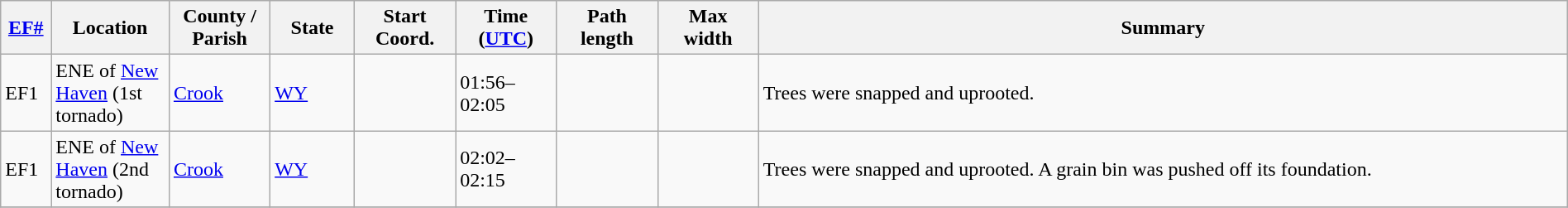<table class="wikitable sortable" style="width:100%;">
<tr>
<th scope="col" style="width:3%; text-align:center;"><a href='#'>EF#</a></th>
<th scope="col" style="width:7%; text-align:center;" class="unsortable">Location</th>
<th scope="col" style="width:6%; text-align:center;" class="unsortable">County / Parish</th>
<th scope="col" style="width:5%; text-align:center;">State</th>
<th scope="col" style="width:6%; text-align:center;">Start Coord.</th>
<th scope="col" style="width:6%; text-align:center;">Time (<a href='#'>UTC</a>)</th>
<th scope="col" style="width:6%; text-align:center;">Path length</th>
<th scope="col" style="width:6%; text-align:center;">Max width</th>
<th scope="col" class="unsortable" style="width:48%; text-align:center;">Summary</th>
</tr>
<tr>
<td bgcolor=>EF1</td>
<td>ENE of <a href='#'>New Haven</a> (1st tornado)</td>
<td><a href='#'>Crook</a></td>
<td><a href='#'>WY</a></td>
<td></td>
<td>01:56–02:05</td>
<td></td>
<td></td>
<td>Trees were snapped and uprooted.</td>
</tr>
<tr>
<td bgcolor=>EF1</td>
<td>ENE of <a href='#'>New Haven</a> (2nd tornado)</td>
<td><a href='#'>Crook</a></td>
<td><a href='#'>WY</a></td>
<td></td>
<td>02:02–02:15</td>
<td></td>
<td></td>
<td>Trees were snapped and uprooted. A grain bin was pushed off its foundation.</td>
</tr>
<tr>
</tr>
</table>
